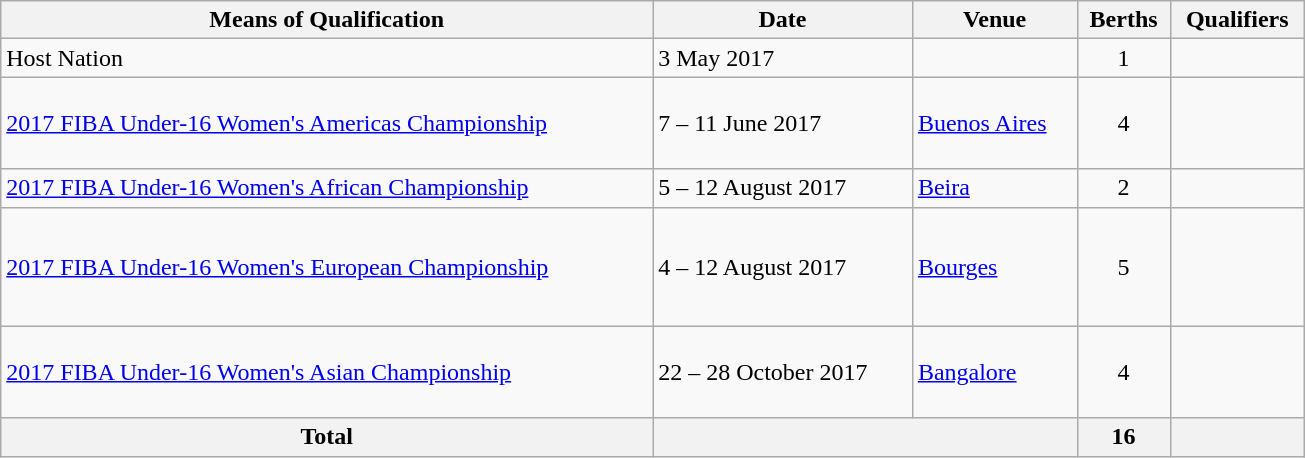<table class="wikitable" style="width:870px;">
<tr>
<th>Means of Qualification</th>
<th>Date</th>
<th>Venue</th>
<th>Berths</th>
<th>Qualifiers</th>
</tr>
<tr>
<td>Host Nation</td>
<td>3 May 2017</td>
<td></td>
<td style="text-align:center;">1</td>
<td></td>
</tr>
<tr>
<td><a href='#'>2017 FIBA Under-16 Women's Americas Championship</a></td>
<td>7 – 11 June 2017</td>
<td> <a href='#'>Buenos Aires</a></td>
<td style="text-align:center;">4</td>
<td><br><br><br></td>
</tr>
<tr>
<td><a href='#'>2017 FIBA Under-16 Women's African Championship</a></td>
<td>5 – 12 August 2017</td>
<td> <a href='#'>Beira</a></td>
<td style="text-align:center;">2</td>
<td><br></td>
</tr>
<tr>
<td><a href='#'>2017 FIBA Under-16 Women's European Championship</a></td>
<td>4 – 12 August 2017</td>
<td> <a href='#'>Bourges</a></td>
<td style="text-align:center;">5</td>
<td><br><br><br> <br> </td>
</tr>
<tr>
<td><a href='#'>2017 FIBA Under-16 Women's Asian Championship</a></td>
<td>22 – 28 October 2017</td>
<td> <a href='#'>Bangalore</a></td>
<td style="text-align:center;">4</td>
<td><br><br><br></td>
</tr>
<tr>
<th>Total</th>
<th colspan="2"></th>
<th>16</th>
<th></th>
</tr>
</table>
